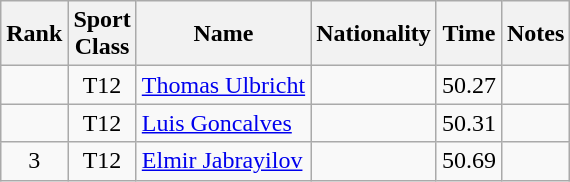<table class="wikitable sortable" style="text-align:center">
<tr>
<th>Rank</th>
<th>Sport<br>Class</th>
<th>Name</th>
<th>Nationality</th>
<th>Time</th>
<th>Notes</th>
</tr>
<tr>
<td></td>
<td>T12</td>
<td align=left><a href='#'>Thomas Ulbricht</a></td>
<td align=left></td>
<td>50.27</td>
<td></td>
</tr>
<tr>
<td></td>
<td>T12</td>
<td align=left><a href='#'>Luis Goncalves</a></td>
<td align=left></td>
<td>50.31</td>
<td></td>
</tr>
<tr>
<td>3</td>
<td>T12</td>
<td align=left><a href='#'>Elmir Jabrayilov</a></td>
<td align=left></td>
<td>50.69</td>
<td></td>
</tr>
</table>
